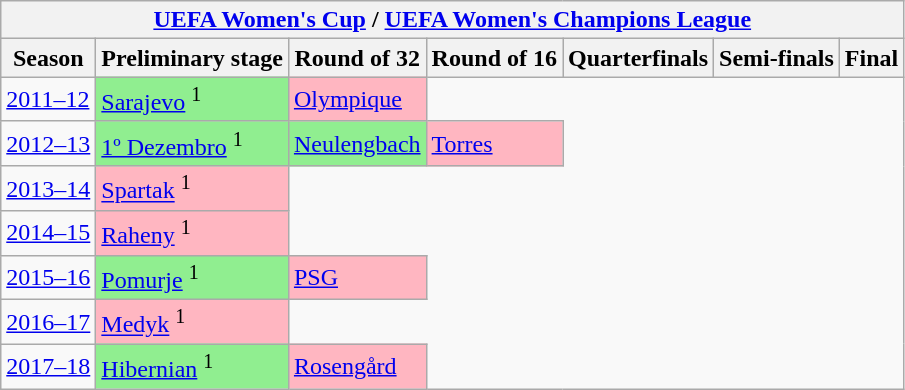<table class="wikitable">
<tr>
<th colspan=20><a href='#'>UEFA Women's Cup</a> / <a href='#'>UEFA Women's Champions League</a></th>
</tr>
<tr>
<th>Season</th>
<th>Preliminary stage</th>
<th>Round of 32</th>
<th>Round of 16</th>
<th>Quarterfinals</th>
<th>Semi-finals</th>
<th>Final</th>
</tr>
<tr>
<td><a href='#'>2011–12</a></td>
<td bgcolor=lightgreen> <a href='#'>Sarajevo</a> <sup>1</sup></td>
<td bgcolor=lightpink> <a href='#'>Olympique</a></td>
</tr>
<tr>
<td><a href='#'>2012–13</a></td>
<td bgcolor=lightgreen> <a href='#'>1º Dezembro</a> <sup>1</sup></td>
<td bgcolor=lightgreen> <a href='#'>Neulengbach</a></td>
<td bgcolor=lightpink> <a href='#'>Torres</a></td>
</tr>
<tr>
<td><a href='#'>2013–14</a></td>
<td bgcolor=lightpink> <a href='#'>Spartak</a> <sup>1</sup></td>
</tr>
<tr>
<td><a href='#'>2014–15</a></td>
<td bgcolor=lightpink> <a href='#'>Raheny</a> <sup>1</sup></td>
</tr>
<tr>
<td><a href='#'>2015–16</a></td>
<td bgcolor=lightgreen> <a href='#'>Pomurje</a> <sup>1</sup></td>
<td bgcolor=lightpink> <a href='#'>PSG</a></td>
</tr>
<tr>
<td><a href='#'>2016–17</a></td>
<td bgcolor=lightpink> <a href='#'>Medyk</a> <sup>1</sup></td>
</tr>
<tr>
<td><a href='#'>2017–18</a></td>
<td bgcolor=lightgreen> <a href='#'>Hibernian</a> <sup>1</sup></td>
<td bgcolor=lightpink> <a href='#'>Rosengård</a></td>
</tr>
</table>
